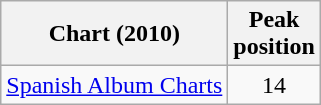<table class="wikitable sortable">
<tr>
<th>Chart (2010)</th>
<th>Peak<br>position</th>
</tr>
<tr>
<td><a href='#'>Spanish Album Charts</a></td>
<td align="center">14</td>
</tr>
</table>
